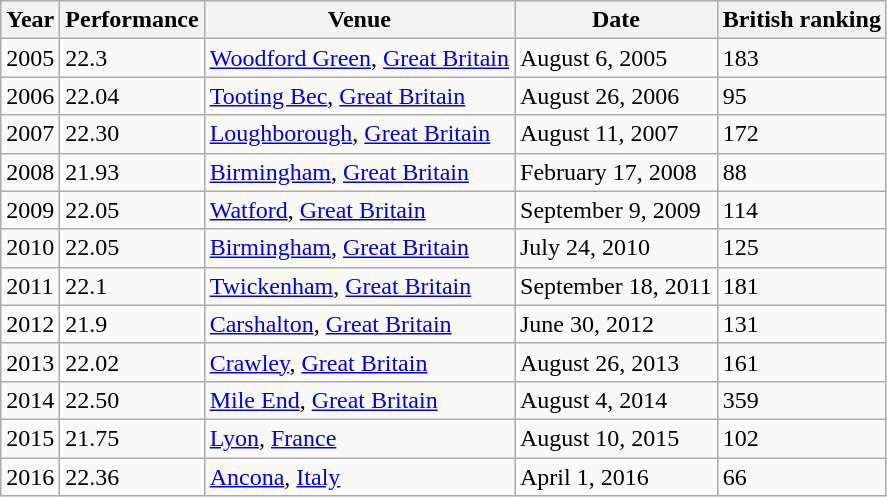<table class="wikitable">
<tr>
<th>Year</th>
<th>Performance</th>
<th>Venue</th>
<th>Date</th>
<th>British ranking</th>
</tr>
<tr>
<td>2005</td>
<td>22.3</td>
<td><a href='#'>Woodford Green</a>, <a href='#'>Great Britain</a></td>
<td>August 6, 2005</td>
<td>183</td>
</tr>
<tr>
<td>2006</td>
<td>22.04</td>
<td><a href='#'>Tooting Bec</a>, <a href='#'>Great Britain</a></td>
<td>August 26, 2006</td>
<td>95</td>
</tr>
<tr>
<td>2007</td>
<td>22.30</td>
<td><a href='#'>Loughborough</a>, <a href='#'>Great Britain</a></td>
<td>August 11, 2007</td>
<td>172</td>
</tr>
<tr>
<td>2008</td>
<td>21.93</td>
<td><a href='#'>Birmingham</a>, <a href='#'>Great Britain</a></td>
<td>February 17, 2008</td>
<td>88</td>
</tr>
<tr>
<td>2009</td>
<td>22.05</td>
<td><a href='#'>Watford</a>, <a href='#'>Great Britain</a></td>
<td>September 9, 2009</td>
<td>114</td>
</tr>
<tr>
<td>2010</td>
<td>22.05</td>
<td><a href='#'>Birmingham</a>, <a href='#'>Great Britain</a></td>
<td>July 24, 2010</td>
<td>125</td>
</tr>
<tr>
<td>2011</td>
<td>22.1</td>
<td><a href='#'>Twickenham</a>, <a href='#'>Great Britain</a></td>
<td>September 18, 2011</td>
<td>181</td>
</tr>
<tr>
<td>2012</td>
<td>21.9</td>
<td><a href='#'>Carshalton</a>, <a href='#'>Great Britain</a></td>
<td>June 30, 2012</td>
<td>131</td>
</tr>
<tr>
<td>2013</td>
<td>22.02</td>
<td><a href='#'>Crawley</a>, <a href='#'>Great Britain</a></td>
<td>August 26, 2013</td>
<td>161</td>
</tr>
<tr>
<td>2014</td>
<td>22.50</td>
<td><a href='#'>Mile End</a>, <a href='#'>Great Britain</a></td>
<td>August 4, 2014</td>
<td>359</td>
</tr>
<tr>
<td>2015</td>
<td>21.75</td>
<td><a href='#'>Lyon</a>, <a href='#'>France</a></td>
<td>August 10, 2015</td>
<td>102</td>
</tr>
<tr>
<td>2016</td>
<td>22.36</td>
<td><a href='#'>Ancona</a>, <a href='#'>Italy</a></td>
<td>April 1, 2016</td>
<td>66</td>
</tr>
</table>
